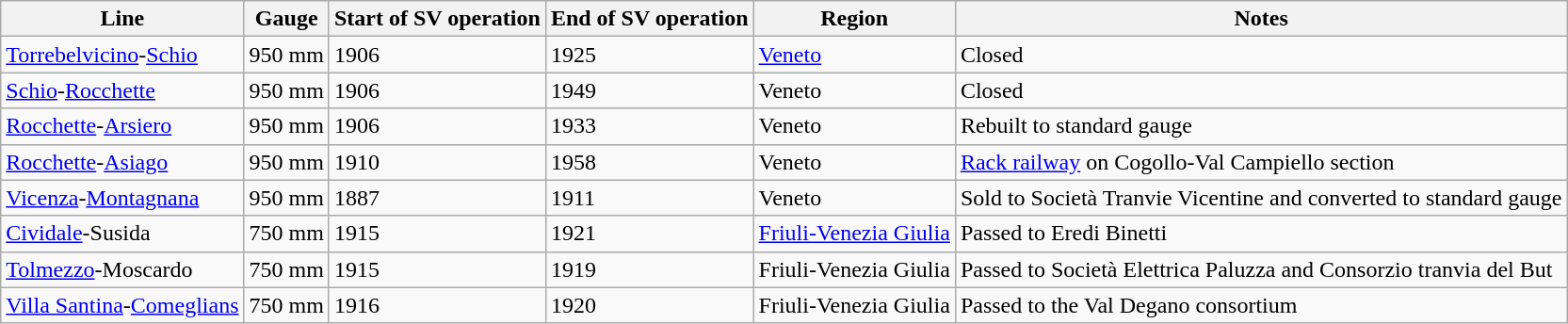<table class="sortable wikitable">
<tr>
<th>Line</th>
<th>Gauge </th>
<th>Start of SV operation </th>
<th>End of SV operation </th>
<th>Region</th>
<th>Notes</th>
</tr>
<tr>
<td><a href='#'>Torrebelvicino</a>-<a href='#'>Schio</a></td>
<td>950 mm</td>
<td>1906</td>
<td>1925</td>
<td><a href='#'>Veneto</a></td>
<td>Closed</td>
</tr>
<tr>
<td><a href='#'>Schio</a>-<a href='#'>Rocchette</a></td>
<td>950 mm</td>
<td>1906</td>
<td>1949</td>
<td>Veneto</td>
<td>Closed</td>
</tr>
<tr>
<td><a href='#'>Rocchette</a>-<a href='#'>Arsiero</a></td>
<td>950 mm</td>
<td>1906</td>
<td>1933</td>
<td>Veneto</td>
<td>Rebuilt to standard gauge</td>
</tr>
<tr>
<td><a href='#'>Rocchette</a>-<a href='#'>Asiago</a></td>
<td>950 mm</td>
<td>1910</td>
<td>1958</td>
<td>Veneto</td>
<td><a href='#'>Rack railway</a> on Cogollo-Val Campiello section</td>
</tr>
<tr>
<td><a href='#'>Vicenza</a>-<a href='#'>Montagnana</a></td>
<td>950 mm</td>
<td>1887</td>
<td>1911</td>
<td>Veneto</td>
<td>Sold to Società Tranvie Vicentine and converted to standard gauge</td>
</tr>
<tr>
<td><a href='#'>Cividale</a>-Susida</td>
<td>750 mm</td>
<td>1915</td>
<td>1921</td>
<td><a href='#'>Friuli-Venezia Giulia</a></td>
<td>Passed to Eredi Binetti</td>
</tr>
<tr>
<td><a href='#'>Tolmezzo</a>-Moscardo</td>
<td>750 mm</td>
<td>1915</td>
<td>1919</td>
<td>Friuli-Venezia Giulia</td>
<td>Passed to Società Elettrica Paluzza and Consorzio tranvia del But</td>
</tr>
<tr>
<td><a href='#'>Villa Santina</a>-<a href='#'>Comeglians</a></td>
<td>750 mm</td>
<td>1916</td>
<td>1920</td>
<td>Friuli-Venezia Giulia</td>
<td>Passed to the Val Degano consortium</td>
</tr>
</table>
